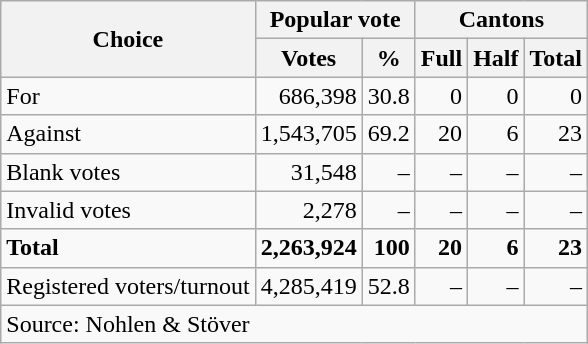<table class=wikitable style=text-align:right>
<tr>
<th rowspan=2>Choice</th>
<th colspan=2>Popular vote</th>
<th colspan=3>Cantons</th>
</tr>
<tr>
<th>Votes</th>
<th>%</th>
<th>Full</th>
<th>Half</th>
<th>Total</th>
</tr>
<tr>
<td align=left>For</td>
<td>686,398</td>
<td>30.8</td>
<td>0</td>
<td>0</td>
<td>0</td>
</tr>
<tr>
<td align=left>Against</td>
<td>1,543,705</td>
<td>69.2</td>
<td>20</td>
<td>6</td>
<td>23</td>
</tr>
<tr>
<td align=left>Blank votes</td>
<td>31,548</td>
<td>–</td>
<td>–</td>
<td>–</td>
<td>–</td>
</tr>
<tr>
<td align=left>Invalid votes</td>
<td>2,278</td>
<td>–</td>
<td>–</td>
<td>–</td>
<td>–</td>
</tr>
<tr>
<td align=left><strong>Total</strong></td>
<td><strong>2,263,924</strong></td>
<td><strong>100</strong></td>
<td><strong>20</strong></td>
<td><strong>6</strong></td>
<td><strong>23</strong></td>
</tr>
<tr>
<td align=left>Registered voters/turnout</td>
<td>4,285,419</td>
<td>52.8</td>
<td>–</td>
<td>–</td>
<td>–</td>
</tr>
<tr>
<td align=left colspan=11>Source: Nohlen & Stöver</td>
</tr>
</table>
